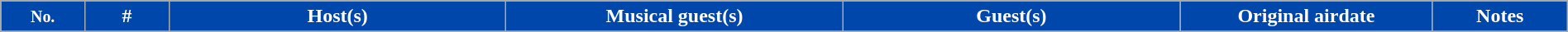<table class="wikitable" style="width:100%;">
<tr style="color:white">
<th style="background:#0047AB;" width="5%"><small>No.</small></th>
<th style="background:#0047AB;" width="5%">#</th>
<th style="background:#0047AB;" width="20%">Host(s)</th>
<th style="background:#0047AB;" width="20%">Musical guest(s)</th>
<th style="background:#0047AB;" width="20%">Guest(s)</th>
<th style="background:#0047AB;" width="15%">Original airdate</th>
<th style="background:#0047AB;" width="8%">Notes</th>
</tr>
<tr>
</tr>
</table>
